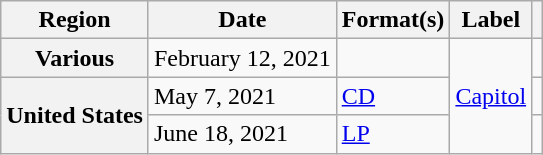<table class="wikitable plainrowheaders">
<tr>
<th scope="col">Region</th>
<th scope="col">Date</th>
<th scope="col">Format(s)</th>
<th scope="col">Label</th>
<th scope="col"></th>
</tr>
<tr>
<th scope="row">Various</th>
<td>February 12, 2021</td>
<td></td>
<td rowspan="3"><a href='#'>Capitol</a></td>
<td style="text-align:center;"></td>
</tr>
<tr>
<th rowspan="2" scope="row">United States</th>
<td>May 7, 2021</td>
<td><a href='#'>CD</a></td>
<td style="text-align:center;"></td>
</tr>
<tr>
<td>June 18, 2021</td>
<td><a href='#'>LP</a></td>
<td style="text-align:center;"></td>
</tr>
</table>
